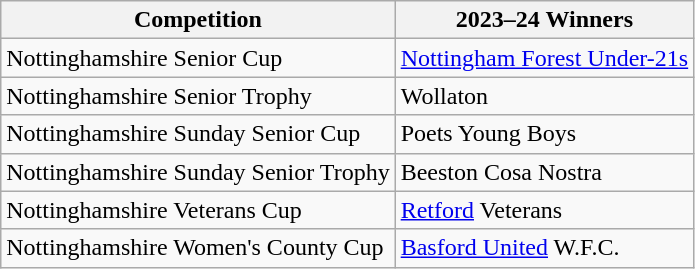<table class="wikitable">
<tr>
<th>Competition</th>
<th>2023–24 Winners</th>
</tr>
<tr>
<td>Nottinghamshire Senior Cup</td>
<td><a href='#'>Nottingham Forest Under-21s</a></td>
</tr>
<tr>
<td>Nottinghamshire Senior Trophy</td>
<td>Wollaton</td>
</tr>
<tr>
<td>Nottinghamshire Sunday Senior Cup</td>
<td>Poets Young Boys</td>
</tr>
<tr>
<td>Nottinghamshire Sunday Senior Trophy</td>
<td>Beeston Cosa Nostra</td>
</tr>
<tr>
<td>Nottinghamshire Veterans Cup</td>
<td><a href='#'>Retford</a> Veterans</td>
</tr>
<tr>
<td>Nottinghamshire Women's County Cup</td>
<td><a href='#'>Basford United</a> W.F.C.</td>
</tr>
</table>
